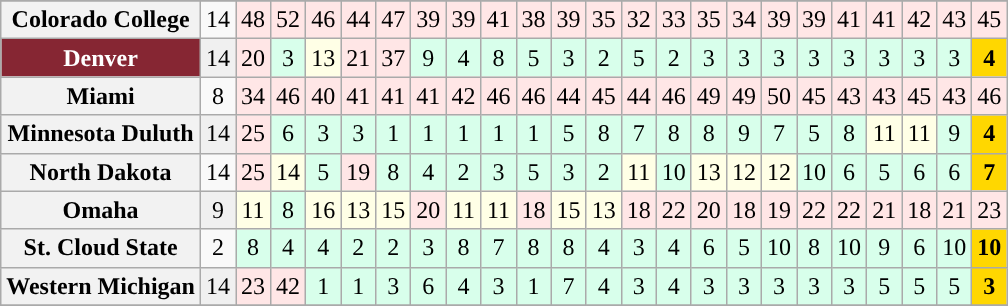<table class="wikitable sortable" style="text-align: center;">
<tr>
</tr>
<tr>
<th>Colorado College</th>
<td>14</td>
<td bgcolor=FFE6E6>48</td>
<td bgcolor=FFE6E6>52</td>
<td bgcolor=FFE6E6>46</td>
<td bgcolor=FFE6E6>44</td>
<td bgcolor=FFE6E6>47</td>
<td bgcolor=FFE6E6>39</td>
<td bgcolor=FFE6E6>39</td>
<td bgcolor=FFE6E6>41</td>
<td bgcolor=FFE6E6>38</td>
<td bgcolor=FFE6E6>39</td>
<td bgcolor=FFE6E6>35</td>
<td bgcolor=FFE6E6>32</td>
<td bgcolor=FFE6E6>33</td>
<td bgcolor=FFE6E6>35</td>
<td bgcolor=FFE6E6>34</td>
<td bgcolor=FFE6E6>39</td>
<td bgcolor=FFE6E6>39</td>
<td bgcolor=FFE6E6>41</td>
<td bgcolor=FFE6E6>41</td>
<td bgcolor=FFE6E6>42</td>
<td bgcolor=FFE6E6>43</td>
<td bgcolor=FFE6E6>45</td>
</tr>
<tr bgcolor=f0f0f0>
<th style="color:white; background:#862633; ">Denver</th>
<td>14</td>
<td bgcolor=FFE6E6>20</td>
<td bgcolor=D8FFEB>3</td>
<td bgcolor=FFFFE6>13</td>
<td bgcolor=FFE6E6>21</td>
<td bgcolor=FFE6E6>37</td>
<td bgcolor=D8FFEB>9</td>
<td bgcolor=D8FFEB>4</td>
<td bgcolor=D8FFEB>8</td>
<td bgcolor=D8FFEB>5</td>
<td bgcolor=D8FFEB>3</td>
<td bgcolor=D8FFEB>2</td>
<td bgcolor=D8FFEB>5</td>
<td bgcolor=D8FFEB>2</td>
<td bgcolor=D8FFEB>3</td>
<td bgcolor=D8FFEB>3</td>
<td bgcolor=D8FFEB>3</td>
<td bgcolor=D8FFEB>3</td>
<td bgcolor=D8FFEB>3</td>
<td bgcolor=D8FFEB>3</td>
<td bgcolor=D8FFEB>3</td>
<td bgcolor=D8FFEB>3</td>
<td bgcolor=gold><strong>4</strong></td>
</tr>
<tr>
<th>Miami</th>
<td>8</td>
<td bgcolor=FFE6E6>34</td>
<td bgcolor=FFE6E6>46</td>
<td bgcolor=FFE6E6>40</td>
<td bgcolor=FFE6E6>41</td>
<td bgcolor=FFE6E6>41</td>
<td bgcolor=FFE6E6>41</td>
<td bgcolor=FFE6E6>42</td>
<td bgcolor=FFE6E6>46</td>
<td bgcolor=FFE6E6>46</td>
<td bgcolor=FFE6E6>44</td>
<td bgcolor=FFE6E6>45</td>
<td bgcolor=FFE6E6>44</td>
<td bgcolor=FFE6E6>46</td>
<td bgcolor=FFE6E6>49</td>
<td bgcolor=FFE6E6>49</td>
<td bgcolor=FFE6E6>50</td>
<td bgcolor=FFE6E6>45</td>
<td bgcolor=FFE6E6>43</td>
<td bgcolor=FFE6E6>43</td>
<td bgcolor=FFE6E6>45</td>
<td bgcolor=FFE6E6>43</td>
<td bgcolor=FFE6E6>46</td>
</tr>
<tr bgcolor=f0f0f0>
<th>Minnesota Duluth</th>
<td>14</td>
<td bgcolor=FFE6E6>25</td>
<td bgcolor=D8FFEB>6</td>
<td bgcolor=D8FFEB>3</td>
<td bgcolor=D8FFEB>3</td>
<td bgcolor=D8FFEB>1</td>
<td bgcolor=D8FFEB>1</td>
<td bgcolor=D8FFEB>1</td>
<td bgcolor=D8FFEB>1</td>
<td bgcolor=D8FFEB>1</td>
<td bgcolor=D8FFEB>5</td>
<td bgcolor=D8FFEB>8</td>
<td bgcolor=D8FFEB>7</td>
<td bgcolor=D8FFEB>8</td>
<td bgcolor=D8FFEB>8</td>
<td bgcolor=D8FFEB>9</td>
<td bgcolor=D8FFEB>7</td>
<td bgcolor=D8FFEB>5</td>
<td bgcolor=D8FFEB>8</td>
<td bgcolor=FFFFE6>11</td>
<td bgcolor=FFFFE6>11</td>
<td bgcolor=D8FFEB>9</td>
<td bgcolor=gold><strong>4</strong></td>
</tr>
<tr>
<th>North Dakota</th>
<td>14</td>
<td bgcolor=FFE6E6>25</td>
<td bgcolor=FFFFE6>14</td>
<td bgcolor=D8FFEB>5</td>
<td bgcolor=FFE6E6>19</td>
<td bgcolor=D8FFEB>8</td>
<td bgcolor=D8FFEB>4</td>
<td bgcolor=D8FFEB>2</td>
<td bgcolor=D8FFEB>3</td>
<td bgcolor=D8FFEB>5</td>
<td bgcolor=D8FFEB>3</td>
<td bgcolor=D8FFEB>2</td>
<td bgcolor=FFFFE6>11</td>
<td bgcolor=D8FFEB>10</td>
<td bgcolor=FFFFE6>13</td>
<td bgcolor=FFFFE6>12</td>
<td bgcolor=FFFFE6>12</td>
<td bgcolor=D8FFEB>10</td>
<td bgcolor=D8FFEB>6</td>
<td bgcolor=D8FFEB>5</td>
<td bgcolor=D8FFEB>6</td>
<td bgcolor=D8FFEB>6</td>
<td bgcolor=gold><strong>7</strong></td>
</tr>
<tr bgcolor=f0f0f0>
<th>Omaha</th>
<td>9</td>
<td bgcolor=FFFFE6>11</td>
<td bgcolor=D8FFEB>8</td>
<td bgcolor=FFFFE6>16</td>
<td bgcolor=FFFFE6>13</td>
<td bgcolor=FFFFE6>15</td>
<td bgcolor=FFE6E6>20</td>
<td bgcolor=FFFFE6>11</td>
<td bgcolor=FFFFE6>11</td>
<td bgcolor=FFE6E6>18</td>
<td bgcolor=FFFFE6>15</td>
<td bgcolor=FFFFE6>13</td>
<td bgcolor=FFE6E6>18</td>
<td bgcolor=FFE6E6>22</td>
<td bgcolor=FFE6E6>20</td>
<td bgcolor=FFE6E6>18</td>
<td bgcolor=FFE6E6>19</td>
<td bgcolor=FFE6E6>22</td>
<td bgcolor=FFE6E6>22</td>
<td bgcolor=FFE6E6>21</td>
<td bgcolor=FFE6E6>18</td>
<td bgcolor=FFE6E6>21</td>
<td bgcolor=FFE6E6>23</td>
</tr>
<tr>
<th>St. Cloud State</th>
<td>2</td>
<td bgcolor=D8FFEB>8</td>
<td bgcolor=D8FFEB>4</td>
<td bgcolor=D8FFEB>4</td>
<td bgcolor=D8FFEB>2</td>
<td bgcolor=D8FFEB>2</td>
<td bgcolor=D8FFEB>3</td>
<td bgcolor=D8FFEB>8</td>
<td bgcolor=D8FFEB>7</td>
<td bgcolor=D8FFEB>8</td>
<td bgcolor=D8FFEB>8</td>
<td bgcolor=D8FFEB>4</td>
<td bgcolor=D8FFEB>3</td>
<td bgcolor=D8FFEB>4</td>
<td bgcolor=D8FFEB>6</td>
<td bgcolor=D8FFEB>5</td>
<td bgcolor=D8FFEB>10</td>
<td bgcolor=D8FFEB>8</td>
<td bgcolor=D8FFEB>10</td>
<td bgcolor=D8FFEB>9</td>
<td bgcolor=D8FFEB>6</td>
<td bgcolor=D8FFEB>10</td>
<td bgcolor=gold><strong>10</strong></td>
</tr>
<tr bgcolor=f0f0f0>
<th>Western Michigan</th>
<td>14</td>
<td bgcolor=FFE6E6>23</td>
<td bgcolor=FFE6E6>42</td>
<td bgcolor=D8FFEB>1</td>
<td bgcolor=D8FFEB>1</td>
<td bgcolor=D8FFEB>3</td>
<td bgcolor=D8FFEB>6</td>
<td bgcolor=D8FFEB>4</td>
<td bgcolor=D8FFEB>3</td>
<td bgcolor=D8FFEB>1</td>
<td bgcolor=D8FFEB>7</td>
<td bgcolor=D8FFEB>4</td>
<td bgcolor=D8FFEB>3</td>
<td bgcolor=D8FFEB>4</td>
<td bgcolor=D8FFEB>3</td>
<td bgcolor=D8FFEB>3</td>
<td bgcolor=D8FFEB>3</td>
<td bgcolor=D8FFEB>3</td>
<td bgcolor=D8FFEB>3</td>
<td bgcolor=D8FFEB>5</td>
<td bgcolor=D8FFEB>5</td>
<td bgcolor=D8FFEB>5</td>
<td bgcolor=gold><strong>3</strong></td>
</tr>
<tr>
</tr>
</table>
